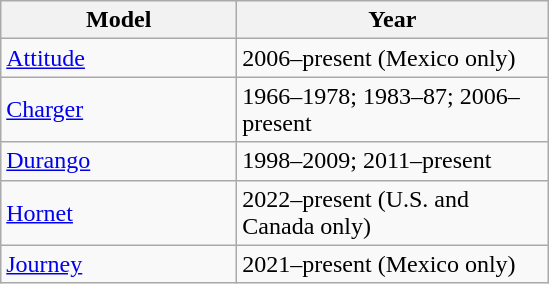<table class="wikitable sortable">
<tr>
<th style="width:150px;">Model</th>
<th style="width:200px;">Year</th>
</tr>
<tr>
<td><a href='#'>Attitude</a></td>
<td>2006–present (Mexico only)</td>
</tr>
<tr>
<td><a href='#'>Charger</a></td>
<td>1966–1978; 1983–87; 2006–present</td>
</tr>
<tr>
<td><a href='#'>Durango</a></td>
<td>1998–2009; 2011–present</td>
</tr>
<tr>
<td><a href='#'>Hornet</a></td>
<td>2022–present (U.S. and Canada only)</td>
</tr>
<tr>
<td><a href='#'>Journey</a></td>
<td>2021–present (Mexico only)</td>
</tr>
</table>
